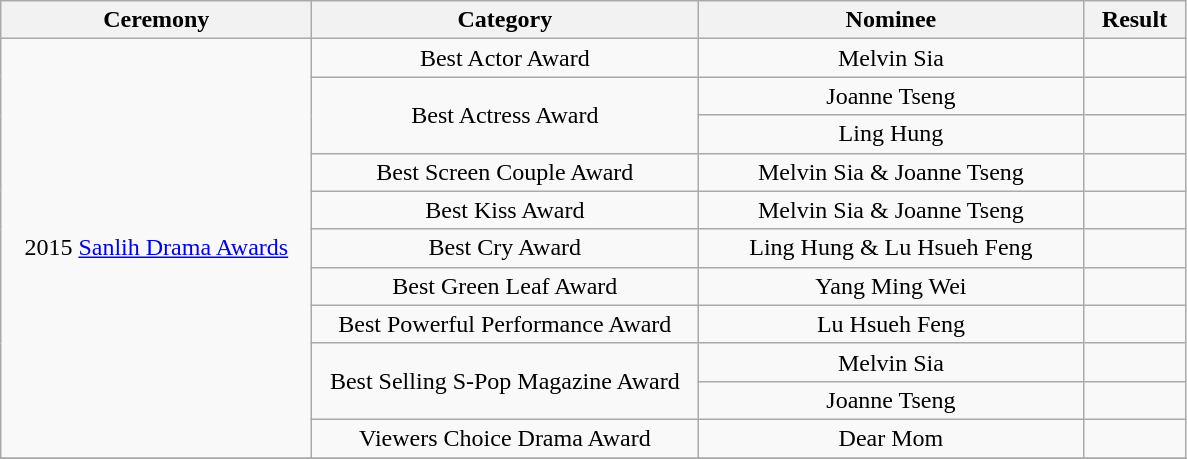<table class="wikitable" style="text-align:center;">
<tr>
<th style="width:200px;">Ceremony</th>
<th style="width:250px;">Category</th>
<th style="width:250px;">Nominee</th>
<th style="width:60px;">Result</th>
</tr>
<tr>
<td rowspan=11>2015 <a href='#'>Sanlih Drama Awards</a></td>
<td>Best Actor Award</td>
<td>Melvin Sia</td>
<td></td>
</tr>
<tr>
<td rowspan=2>Best Actress Award</td>
<td>Joanne Tseng</td>
<td></td>
</tr>
<tr>
<td>Ling Hung</td>
<td></td>
</tr>
<tr>
<td>Best Screen Couple Award</td>
<td>Melvin Sia & Joanne Tseng</td>
<td></td>
</tr>
<tr>
<td>Best Kiss Award</td>
<td>Melvin Sia & Joanne Tseng</td>
<td></td>
</tr>
<tr>
<td>Best Cry Award</td>
<td>Ling Hung & Lu Hsueh Feng</td>
<td></td>
</tr>
<tr>
<td>Best Green Leaf Award</td>
<td>Yang Ming Wei</td>
<td></td>
</tr>
<tr>
<td>Best Powerful Performance Award</td>
<td>Lu Hsueh Feng</td>
<td></td>
</tr>
<tr>
<td rowspan=2>Best Selling S-Pop Magazine Award</td>
<td>Melvin Sia</td>
<td></td>
</tr>
<tr>
<td>Joanne Tseng</td>
<td></td>
</tr>
<tr>
<td>Viewers Choice Drama Award</td>
<td>Dear Mom</td>
<td></td>
</tr>
<tr>
</tr>
</table>
